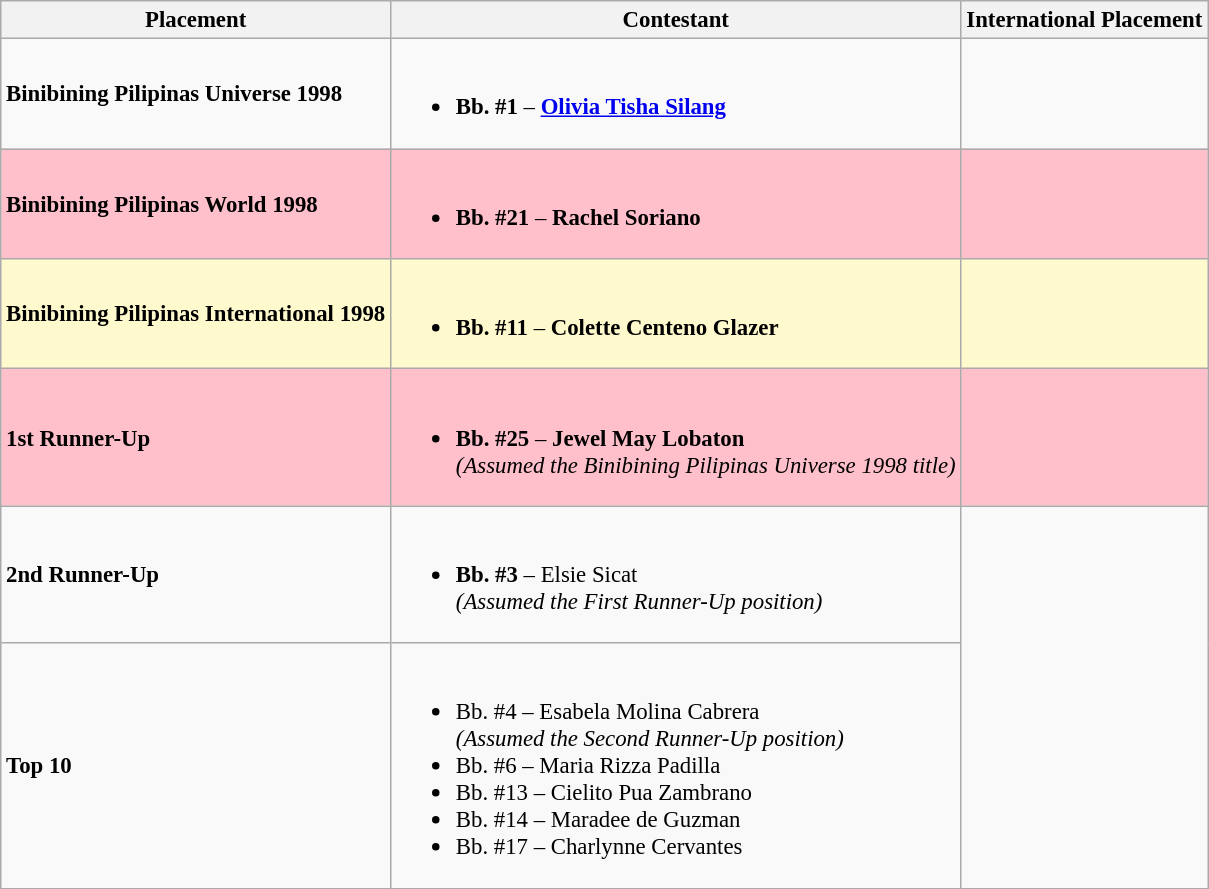<table class="wikitable sortable" style="font-size:95%;">
<tr>
<th>Placement</th>
<th>Contestant</th>
<th>International Placement</th>
</tr>
<tr>
<td><strong>Binibining Pilipinas Universe 1998</strong></td>
<td><br><ul><li><strong>Bb. #1</strong> – <strong><a href='#'>Olivia Tisha Silang</a></strong></li></ul></td>
<td></td>
</tr>
<tr>
<td style="background:pink;"><strong>Binibining Pilipinas World 1998</strong></td>
<td style="background:pink;"><br><ul><li><strong>Bb. #21</strong> – <strong>Rachel Soriano</strong></li></ul></td>
<td style="background:pink;"></td>
</tr>
<tr>
<td style="background:#FFFACD;"><strong>Binibining Pilipinas International 1998</strong></td>
<td style="background:#FFFACD;"><br><ul><li><strong>Bb. #11</strong> – <strong>Colette Centeno Glazer</strong></li></ul></td>
<td style="background:#FFFACD;"></td>
</tr>
<tr>
<td style="background:pink;"><strong>1st Runner-Up</strong></td>
<td style="background:pink;"><br><ul><li><strong>Bb. #25</strong> – <strong>Jewel May Lobaton</strong><br><em>(Assumed the Binibining Pilipinas Universe 1998 title)</em></li></ul></td>
<td style="background:pink;"></td>
</tr>
<tr>
<td><strong>2nd Runner-Up</strong></td>
<td><br><ul><li><strong>Bb. #3</strong> – Elsie Sicat <br><em>(Assumed the First Runner-Up position)</em></li></ul></td>
<td rowspan="2"></td>
</tr>
<tr>
<td><strong>Top 10</strong></td>
<td><br><ul><li>Bb. #4 – Esabela Molina Cabrera<br><em>(Assumed the Second Runner-Up position)</em></li><li>Bb. #6 – Maria Rizza Padilla</li><li>Bb. #13 – Cielito Pua Zambrano</li><li>Bb. #14 – Maradee de Guzman</li><li>Bb. #17 – Charlynne Cervantes</li></ul></td>
</tr>
</table>
